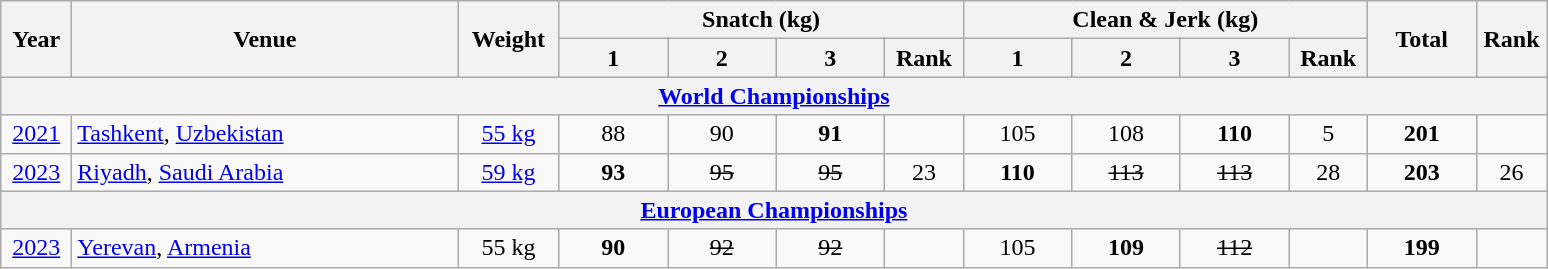<table class = "wikitable" style="text-align:center;">
<tr>
<th rowspan=2 width=40>Year</th>
<th rowspan=2 width=250>Venue</th>
<th rowspan=2 width=60>Weight</th>
<th colspan=4>Snatch (kg)</th>
<th colspan=4>Clean & Jerk (kg)</th>
<th rowspan=2 width=65>Total</th>
<th rowspan=2 width=40>Rank</th>
</tr>
<tr>
<th width=65>1</th>
<th width=65>2</th>
<th width=65>3</th>
<th width=45>Rank</th>
<th width=65>1</th>
<th width=65>2</th>
<th width=65>3</th>
<th width=45>Rank</th>
</tr>
<tr>
<th colspan=13><a href='#'>World Championships</a></th>
</tr>
<tr>
<td><a href='#'>2021</a></td>
<td align=left> <a href='#'>Tashkent</a>, <a href='#'>Uzbekistan</a></td>
<td><a href='#'>55 kg</a></td>
<td>88</td>
<td>90</td>
<td><strong>91</strong></td>
<td></td>
<td>105</td>
<td>108</td>
<td><strong>110</strong></td>
<td>5</td>
<td><strong>201</strong></td>
<td></td>
</tr>
<tr>
<td><a href='#'>2023</a></td>
<td align=left> <a href='#'>Riyadh</a>, <a href='#'>Saudi Arabia</a></td>
<td><a href='#'>59 kg</a></td>
<td><strong>93</strong></td>
<td><s>95</s></td>
<td><s>95</s></td>
<td>23</td>
<td><strong>110</strong></td>
<td><s>113</s></td>
<td><s>113</s></td>
<td>28</td>
<td><strong>203</strong></td>
<td>26</td>
</tr>
<tr>
<th colspan=13><a href='#'>European Championships</a></th>
</tr>
<tr>
<td><a href='#'>2023</a></td>
<td align=left> <a href='#'>Yerevan</a>, <a href='#'>Armenia</a></td>
<td>55 kg</td>
<td><strong>90</strong></td>
<td><s>92</s></td>
<td><s>92</s></td>
<td></td>
<td>105</td>
<td><strong>109</strong></td>
<td><s>112</s></td>
<td></td>
<td><strong>199</strong></td>
<td></td>
</tr>
</table>
